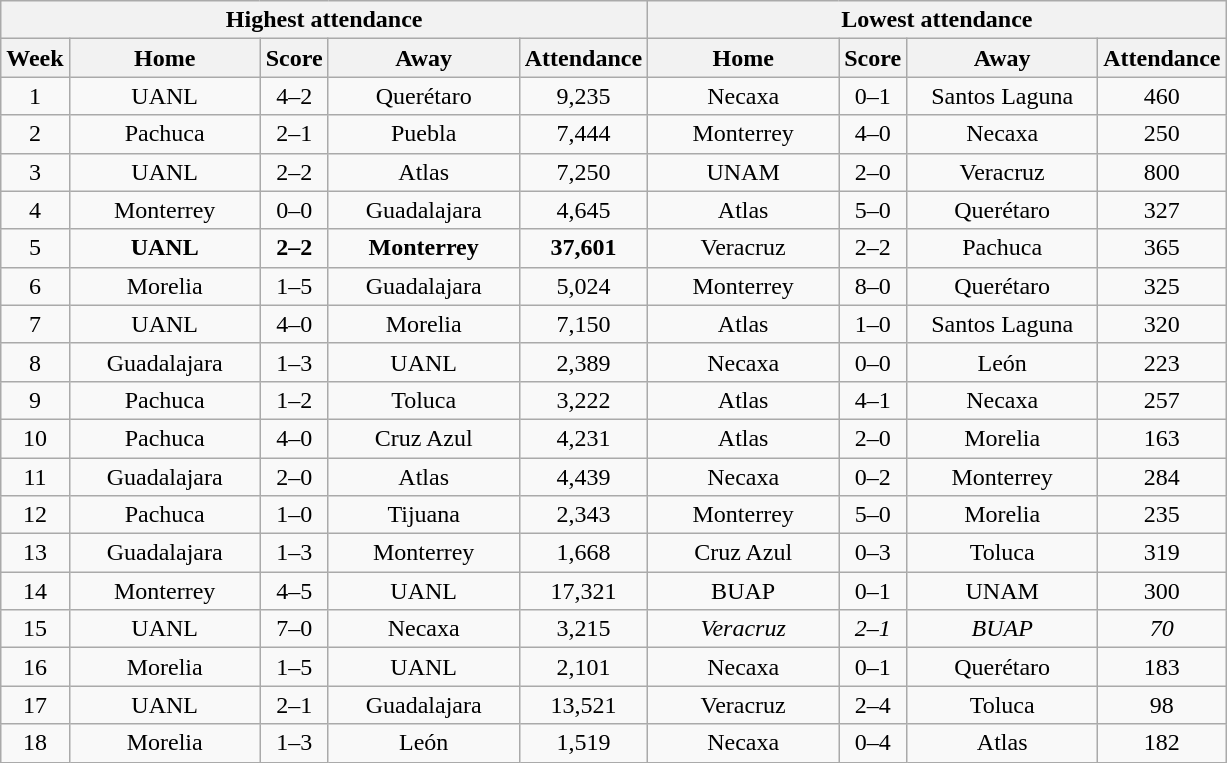<table class="wikitable" style="text-align:center">
<tr>
<th colspan=5>Highest attendance</th>
<th colspan=4>Lowest attendance</th>
</tr>
<tr>
<th>Week</th>
<th class="unsortable" width=120>Home</th>
<th>Score</th>
<th class="unsortable" width=120>Away</th>
<th>Attendance</th>
<th class="unsortable" width=120>Home</th>
<th>Score</th>
<th class="unsortable" width=120>Away</th>
<th>Attendance</th>
</tr>
<tr>
<td>1</td>
<td>UANL</td>
<td>4–2</td>
<td>Querétaro</td>
<td>9,235</td>
<td>Necaxa</td>
<td>0–1</td>
<td>Santos Laguna</td>
<td>460</td>
</tr>
<tr>
<td>2</td>
<td>Pachuca</td>
<td>2–1</td>
<td>Puebla</td>
<td>7,444</td>
<td>Monterrey</td>
<td>4–0</td>
<td>Necaxa</td>
<td>250</td>
</tr>
<tr>
<td>3</td>
<td>UANL</td>
<td>2–2</td>
<td>Atlas</td>
<td>7,250</td>
<td>UNAM</td>
<td>2–0</td>
<td>Veracruz</td>
<td>800</td>
</tr>
<tr>
<td>4</td>
<td>Monterrey</td>
<td>0–0</td>
<td>Guadalajara</td>
<td>4,645</td>
<td>Atlas</td>
<td>5–0</td>
<td>Querétaro</td>
<td>327</td>
</tr>
<tr>
<td>5</td>
<td><strong>UANL</strong></td>
<td><strong>2–2</strong></td>
<td><strong>Monterrey</strong></td>
<td><strong>37,601</strong></td>
<td>Veracruz</td>
<td>2–2</td>
<td>Pachuca</td>
<td>365</td>
</tr>
<tr>
<td>6</td>
<td>Morelia</td>
<td>1–5</td>
<td>Guadalajara</td>
<td>5,024</td>
<td>Monterrey</td>
<td>8–0</td>
<td>Querétaro</td>
<td>325</td>
</tr>
<tr>
<td>7</td>
<td>UANL</td>
<td>4–0</td>
<td>Morelia</td>
<td>7,150</td>
<td>Atlas</td>
<td>1–0</td>
<td>Santos Laguna</td>
<td>320</td>
</tr>
<tr>
<td>8</td>
<td>Guadalajara</td>
<td>1–3</td>
<td>UANL</td>
<td>2,389</td>
<td>Necaxa</td>
<td>0–0</td>
<td>León</td>
<td>223</td>
</tr>
<tr>
<td>9</td>
<td>Pachuca</td>
<td>1–2</td>
<td>Toluca</td>
<td>3,222</td>
<td>Atlas</td>
<td>4–1</td>
<td>Necaxa</td>
<td>257</td>
</tr>
<tr>
<td>10</td>
<td>Pachuca</td>
<td>4–0</td>
<td>Cruz Azul</td>
<td>4,231</td>
<td>Atlas</td>
<td>2–0</td>
<td>Morelia</td>
<td>163</td>
</tr>
<tr>
<td>11</td>
<td>Guadalajara</td>
<td>2–0</td>
<td>Atlas</td>
<td>4,439</td>
<td>Necaxa</td>
<td>0–2</td>
<td>Monterrey</td>
<td>284</td>
</tr>
<tr>
<td>12</td>
<td>Pachuca</td>
<td>1–0</td>
<td>Tijuana</td>
<td>2,343</td>
<td>Monterrey</td>
<td>5–0</td>
<td>Morelia</td>
<td>235</td>
</tr>
<tr>
<td>13</td>
<td>Guadalajara</td>
<td>1–3</td>
<td>Monterrey</td>
<td>1,668</td>
<td>Cruz Azul</td>
<td>0–3</td>
<td>Toluca</td>
<td>319</td>
</tr>
<tr>
<td>14</td>
<td>Monterrey</td>
<td>4–5</td>
<td>UANL</td>
<td>17,321</td>
<td>BUAP</td>
<td>0–1</td>
<td>UNAM</td>
<td>300</td>
</tr>
<tr>
<td>15</td>
<td>UANL</td>
<td>7–0</td>
<td>Necaxa</td>
<td>3,215</td>
<td><em>Veracruz</em></td>
<td><em>2–1</em></td>
<td><em>BUAP</em></td>
<td><em>70 </em></td>
</tr>
<tr>
<td>16</td>
<td>Morelia</td>
<td>1–5</td>
<td>UANL</td>
<td>2,101</td>
<td>Necaxa</td>
<td>0–1</td>
<td>Querétaro</td>
<td>183</td>
</tr>
<tr>
<td>17</td>
<td>UANL</td>
<td>2–1</td>
<td>Guadalajara</td>
<td>13,521</td>
<td>Veracruz</td>
<td>2–4</td>
<td>Toluca</td>
<td>98</td>
</tr>
<tr>
<td>18</td>
<td>Morelia</td>
<td>1–3</td>
<td>León</td>
<td>1,519</td>
<td>Necaxa</td>
<td>0–4</td>
<td>Atlas</td>
<td>182</td>
</tr>
</table>
